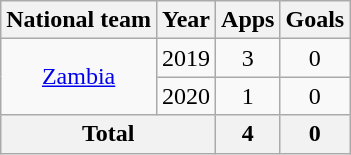<table class="wikitable" style="text-align:center">
<tr>
<th>National team</th>
<th>Year</th>
<th>Apps</th>
<th>Goals</th>
</tr>
<tr>
<td rowspan="2"><a href='#'>Zambia</a></td>
<td>2019</td>
<td>3</td>
<td>0</td>
</tr>
<tr>
<td>2020</td>
<td>1</td>
<td>0</td>
</tr>
<tr>
<th colspan=2>Total</th>
<th>4</th>
<th>0</th>
</tr>
</table>
